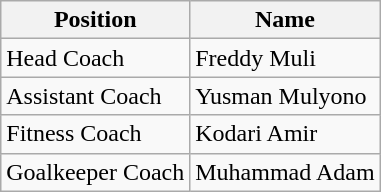<table class="wikitable">
<tr>
<th>Position</th>
<th>Name</th>
</tr>
<tr>
<td>Head Coach</td>
<td> Freddy Muli</td>
</tr>
<tr>
<td>Assistant Coach</td>
<td> Yusman Mulyono</td>
</tr>
<tr>
<td>Fitness Coach</td>
<td> Kodari Amir</td>
</tr>
<tr>
<td>Goalkeeper Coach</td>
<td> Muhammad Adam</td>
</tr>
</table>
